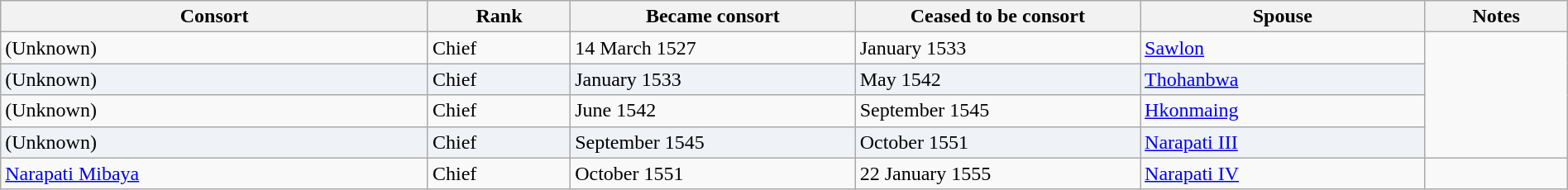<table width=100% class="wikitable">
<tr>
<th width=15%>Consort</th>
<th width=5%>Rank</th>
<th width=10%>Became consort</th>
<th width=10%>Ceased to be consort</th>
<th width=10%>Spouse</th>
<th width=5%>Notes</th>
</tr>
<tr>
<td>(Unknown)</td>
<td>Chief</td>
<td>14 March 1527</td>
<td> January 1533</td>
<td><a href='#'>Sawlon</a></td>
<td rowspan="4"></td>
</tr>
<tr>
<td style="background:#eff2f7">(Unknown)</td>
<td style="background:#eff2f7">Chief</td>
<td style="background:#eff2f7"> January 1533</td>
<td style="background:#eff2f7">May 1542</td>
<td style="background:#eff2f7"><a href='#'>Thohanbwa</a></td>
</tr>
<tr>
<td>(Unknown)</td>
<td>Chief</td>
<td>June 1542</td>
<td> September 1545</td>
<td><a href='#'>Hkonmaing</a></td>
</tr>
<tr>
<td style="background:#eff2f7">(Unknown)</td>
<td style="background:#eff2f7">Chief</td>
<td style="background:#eff2f7"> September 1545</td>
<td style="background:#eff2f7"> October 1551</td>
<td style="background:#eff2f7"><a href='#'>Narapati III</a></td>
</tr>
<tr>
<td><a href='#'>Narapati Mibaya</a></td>
<td>Chief</td>
<td> October 1551</td>
<td>22 January 1555</td>
<td><a href='#'>Narapati IV</a></td>
<td></td>
</tr>
</table>
